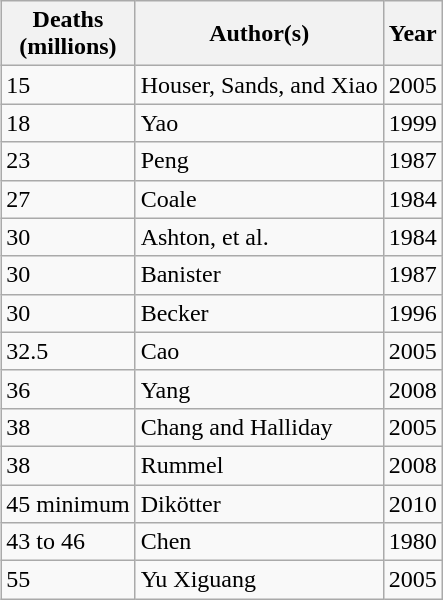<table class="wikitable sortable" style="float: right; margin:10px; border:1">
<tr>
<th scope="col">Deaths<br>(millions)</th>
<th scope="col">Author(s)</th>
<th scope="col">Year</th>
</tr>
<tr>
<td>15</td>
<td>Houser, Sands, and Xiao</td>
<td>2005</td>
</tr>
<tr>
<td>18</td>
<td>Yao</td>
<td>1999</td>
</tr>
<tr>
<td>23</td>
<td>Peng</td>
<td>1987</td>
</tr>
<tr>
<td>27</td>
<td>Coale</td>
<td>1984</td>
</tr>
<tr>
<td>30</td>
<td>Ashton, et al.</td>
<td>1984</td>
</tr>
<tr>
<td>30</td>
<td>Banister</td>
<td>1987</td>
</tr>
<tr>
<td>30</td>
<td>Becker</td>
<td>1996</td>
</tr>
<tr>
<td>32.5</td>
<td>Cao</td>
<td>2005</td>
</tr>
<tr>
<td>36</td>
<td>Yang</td>
<td>2008</td>
</tr>
<tr>
<td>38</td>
<td>Chang and Halliday</td>
<td>2005</td>
</tr>
<tr>
<td>38</td>
<td>Rummel</td>
<td>2008</td>
</tr>
<tr>
<td>45 minimum</td>
<td>Dikötter</td>
<td>2010</td>
</tr>
<tr>
<td>43 to 46</td>
<td>Chen</td>
<td>1980</td>
</tr>
<tr>
<td>55</td>
<td>Yu Xiguang</td>
<td>2005</td>
</tr>
</table>
